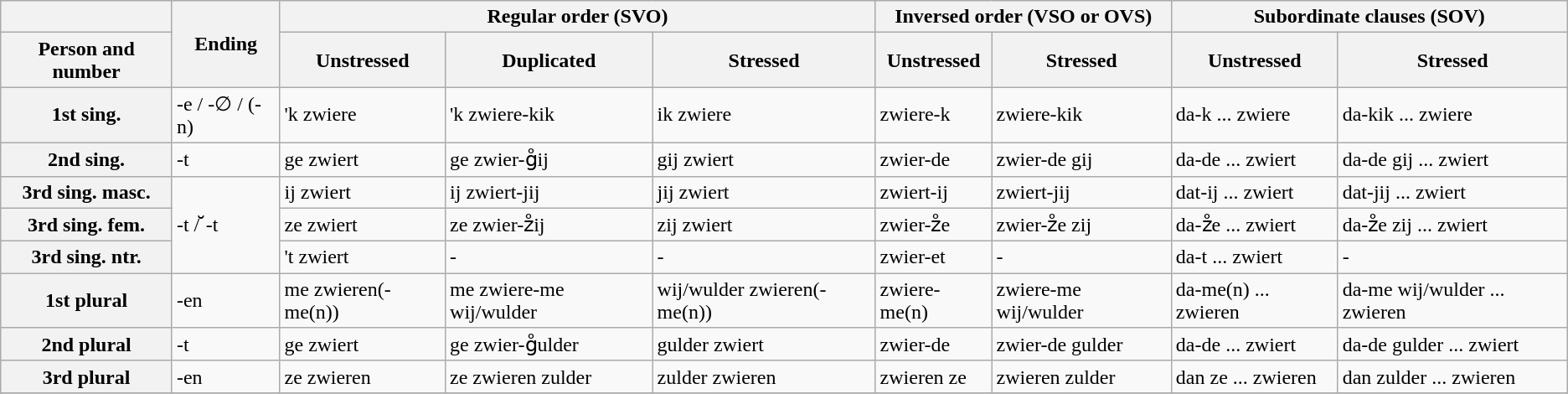<table class="wikitable">
<tr>
<th></th>
<th rowspan="2">Ending</th>
<th colspan="3">Regular order (SVO)</th>
<th colspan="2">Inversed order (VSO or OVS)</th>
<th colspan="2">Subordinate clauses (SOV)</th>
</tr>
<tr>
<th>Person and number</th>
<th>Unstressed</th>
<th>Duplicated</th>
<th>Stressed</th>
<th>Unstressed</th>
<th>Stressed</th>
<th>Unstressed</th>
<th>Stressed</th>
</tr>
<tr>
<th>1st sing.</th>
<td>-e / -∅ / (-n)</td>
<td>'k zwiere</td>
<td>'k zwiere-kik</td>
<td>ik zwiere</td>
<td>zwiere-k</td>
<td>zwiere-kik</td>
<td>da-k ... zwiere</td>
<td>da-kik ... zwiere</td>
</tr>
<tr>
<th>2nd sing.</th>
<td>-t</td>
<td>ge zwiert</td>
<td>ge zwier-g̊ij</td>
<td>gij zwiert</td>
<td>zwier-de</td>
<td>zwier-de gij</td>
<td>da-de ... zwiert</td>
<td>da-de gij ... zwiert</td>
</tr>
<tr>
<th>3rd sing. masc.</th>
<td rowspan="3">-t / ̆-t</td>
<td>ij zwiert</td>
<td>ij zwiert-jij</td>
<td>jij zwiert</td>
<td>zwiert-ij</td>
<td>zwiert-jij</td>
<td>dat-ij ... zwiert</td>
<td>dat-jij ... zwiert</td>
</tr>
<tr>
<th>3rd sing. fem.</th>
<td>ze zwiert</td>
<td>ze zwier-z̊ij</td>
<td>zij zwiert</td>
<td>zwier-z̊e</td>
<td>zwier-z̊e zij</td>
<td>da-z̊e ... zwiert</td>
<td>da-z̊e zij ... zwiert</td>
</tr>
<tr>
<th>3rd sing. ntr.</th>
<td>'t zwiert</td>
<td>-</td>
<td>-</td>
<td>zwier-et</td>
<td>-</td>
<td>da-t ... zwiert</td>
<td>-</td>
</tr>
<tr>
<th>1st plural</th>
<td>-en</td>
<td>me zwieren(-me(n))</td>
<td>me zwiere-me wij/wulder</td>
<td>wij/wulder zwieren(-me(n))</td>
<td>zwiere-me(n)</td>
<td>zwiere-me wij/wulder</td>
<td>da-me(n) ... zwieren</td>
<td>da-me wij/wulder ... zwieren</td>
</tr>
<tr>
<th>2nd plural</th>
<td>-t</td>
<td>ge zwiert</td>
<td>ge zwier-g̊ulder</td>
<td>gulder zwiert</td>
<td>zwier-de</td>
<td>zwier-de gulder</td>
<td>da-de ... zwiert</td>
<td>da-de gulder ... zwiert</td>
</tr>
<tr>
<th>3rd plural</th>
<td>-en</td>
<td>ze zwieren</td>
<td>ze zwieren zulder</td>
<td>zulder zwieren</td>
<td>zwieren ze</td>
<td>zwieren zulder</td>
<td>dan ze ... zwieren</td>
<td>dan zulder ... zwieren</td>
</tr>
<tr>
</tr>
</table>
